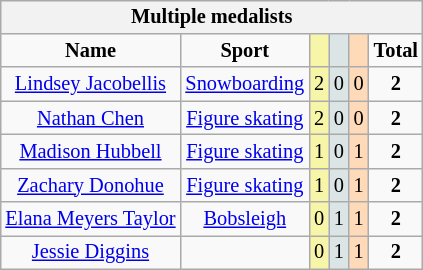<table class=wikitable style=font-size:85%;float:right;text-align:center>
<tr>
<th colspan=7>Multiple medalists</th>
</tr>
<tr>
<td><strong>Name</strong></td>
<td><strong>Sport</strong></td>
<td bgcolor=F7F6A8></td>
<td bgcolor=DCE5E5></td>
<td bgcolor=FFDAB9></td>
<td><strong>Total</strong></td>
</tr>
<tr>
<td><a href='#'>Lindsey Jacobellis</a></td>
<td><a href='#'>Snowboarding</a></td>
<td bgcolor=F7F6A8>2</td>
<td bgcolor=DCE5E5>0</td>
<td bgcolor=FFDAB9>0</td>
<td><strong>2</strong></td>
</tr>
<tr>
<td><a href='#'>Nathan Chen</a></td>
<td><a href='#'>Figure skating</a></td>
<td bgcolor=F7F6A8>2</td>
<td bgcolor=DCE5E5>0</td>
<td bgcolor=FFDAB9>0</td>
<td><strong>2</strong></td>
</tr>
<tr>
<td><a href='#'>Madison Hubbell</a></td>
<td><a href='#'>Figure skating</a></td>
<td bgcolor=F7F6A8>1</td>
<td bgcolor=DCE5E5>0</td>
<td bgcolor=FFDAB9>1</td>
<td><strong>2</strong></td>
</tr>
<tr>
<td><a href='#'>Zachary Donohue</a></td>
<td><a href='#'>Figure skating</a></td>
<td bgcolor=F7F6A8>1</td>
<td bgcolor=DCE5E5>0</td>
<td bgcolor=FFDAB9>1</td>
<td><strong>2</strong></td>
</tr>
<tr>
<td><a href='#'>Elana Meyers Taylor</a></td>
<td><a href='#'>Bobsleigh</a></td>
<td bgcolor=F7F6A8>0</td>
<td bgcolor=DCE5E5>1</td>
<td bgcolor=FFDAB9>1</td>
<td><strong>2</strong></td>
</tr>
<tr>
<td><a href='#'>Jessie Diggins</a></td>
<td></td>
<td bgcolor=F7F6A8>0</td>
<td bgcolor=DCE5E5>1</td>
<td bgcolor=FFDAB9>1</td>
<td><strong>2</strong></td>
</tr>
</table>
